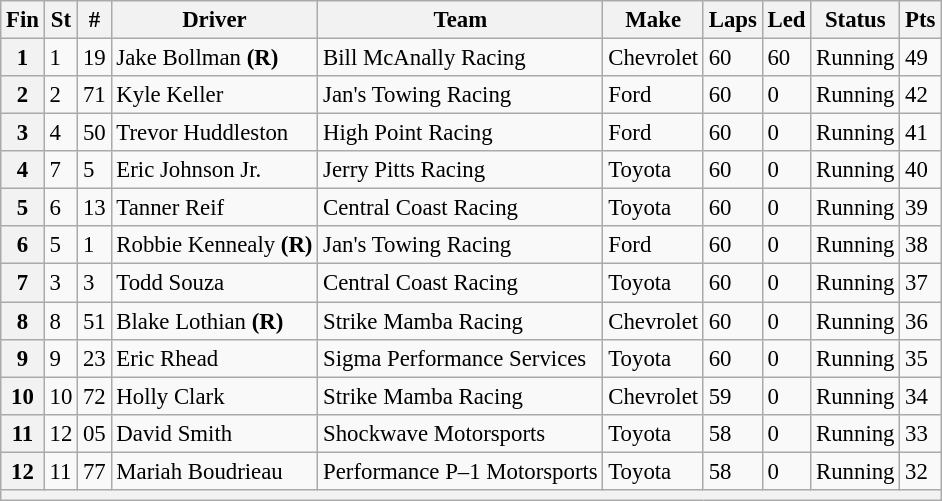<table class="wikitable" style="font-size:95%">
<tr>
<th>Fin</th>
<th>St</th>
<th>#</th>
<th>Driver</th>
<th>Team</th>
<th>Make</th>
<th>Laps</th>
<th>Led</th>
<th>Status</th>
<th>Pts</th>
</tr>
<tr>
<th>1</th>
<td>1</td>
<td>19</td>
<td nowrap="">Jake Bollman <strong>(R)</strong></td>
<td>Bill McAnally Racing</td>
<td>Chevrolet</td>
<td>60</td>
<td>60</td>
<td>Running</td>
<td>49</td>
</tr>
<tr>
<th>2</th>
<td>2</td>
<td>71</td>
<td>Kyle Keller</td>
<td>Jan's Towing Racing</td>
<td>Ford</td>
<td>60</td>
<td>0</td>
<td>Running</td>
<td>42</td>
</tr>
<tr>
<th>3</th>
<td>4</td>
<td>50</td>
<td>Trevor Huddleston</td>
<td>High Point Racing</td>
<td>Ford</td>
<td>60</td>
<td>0</td>
<td>Running</td>
<td>41</td>
</tr>
<tr>
<th>4</th>
<td>7</td>
<td>5</td>
<td>Eric Johnson Jr.</td>
<td>Jerry Pitts Racing</td>
<td>Toyota</td>
<td>60</td>
<td>0</td>
<td>Running</td>
<td>40</td>
</tr>
<tr>
<th>5</th>
<td>6</td>
<td>13</td>
<td>Tanner Reif</td>
<td>Central Coast Racing</td>
<td>Toyota</td>
<td>60</td>
<td>0</td>
<td>Running</td>
<td>39</td>
</tr>
<tr>
<th>6</th>
<td>5</td>
<td>1</td>
<td>Robbie Kennealy <strong>(R)</strong></td>
<td>Jan's Towing Racing</td>
<td>Ford</td>
<td>60</td>
<td>0</td>
<td>Running</td>
<td>38</td>
</tr>
<tr>
<th>7</th>
<td>3</td>
<td>3</td>
<td>Todd Souza</td>
<td>Central Coast Racing</td>
<td>Toyota</td>
<td>60</td>
<td>0</td>
<td>Running</td>
<td>37</td>
</tr>
<tr>
<th>8</th>
<td>8</td>
<td>51</td>
<td>Blake Lothian <strong>(R)</strong></td>
<td>Strike Mamba Racing</td>
<td>Chevrolet</td>
<td>60</td>
<td>0</td>
<td>Running</td>
<td>36</td>
</tr>
<tr>
<th>9</th>
<td>9</td>
<td>23</td>
<td>Eric Rhead</td>
<td>Sigma Performance Services</td>
<td>Toyota</td>
<td>60</td>
<td>0</td>
<td>Running</td>
<td>35</td>
</tr>
<tr>
<th>10</th>
<td>10</td>
<td>72</td>
<td>Holly Clark</td>
<td>Strike Mamba Racing</td>
<td>Chevrolet</td>
<td>59</td>
<td>0</td>
<td>Running</td>
<td>34</td>
</tr>
<tr>
<th>11</th>
<td>12</td>
<td>05</td>
<td>David Smith</td>
<td>Shockwave Motorsports</td>
<td>Toyota</td>
<td>58</td>
<td>0</td>
<td>Running</td>
<td>33</td>
</tr>
<tr>
<th>12</th>
<td>11</td>
<td>77</td>
<td>Mariah Boudrieau</td>
<td nowrap="">Performance P–1 Motorsports</td>
<td>Toyota</td>
<td>58</td>
<td>0</td>
<td>Running</td>
<td>32</td>
</tr>
<tr>
<th colspan="10"></th>
</tr>
</table>
